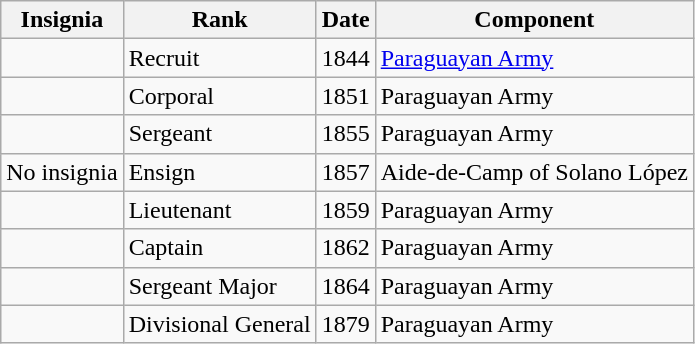<table class="wikitable">
<tr>
<th>Insignia</th>
<th>Rank</th>
<th>Date</th>
<th>Component</th>
</tr>
<tr>
<td></td>
<td>Recruit</td>
<td>1844</td>
<td><a href='#'>Paraguayan Army</a></td>
</tr>
<tr>
<td></td>
<td>Corporal</td>
<td>1851</td>
<td>Paraguayan Army</td>
</tr>
<tr>
<td></td>
<td>Sergeant</td>
<td>1855</td>
<td>Paraguayan Army</td>
</tr>
<tr>
<td>No insignia</td>
<td>Ensign</td>
<td>1857</td>
<td>Aide-de-Camp of Solano López</td>
</tr>
<tr>
<td></td>
<td>Lieutenant</td>
<td>1859</td>
<td>Paraguayan Army</td>
</tr>
<tr>
<td></td>
<td>Captain</td>
<td>1862</td>
<td>Paraguayan Army</td>
</tr>
<tr>
<td></td>
<td>Sergeant Major</td>
<td>1864</td>
<td>Paraguayan Army</td>
</tr>
<tr>
<td></td>
<td>Divisional General</td>
<td>1879</td>
<td>Paraguayan Army</td>
</tr>
</table>
